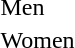<table>
<tr>
<td>Men<br></td>
<td></td>
<td></td>
<td></td>
</tr>
<tr>
<td>Women<br></td>
<td></td>
<td></td>
<td></td>
</tr>
</table>
